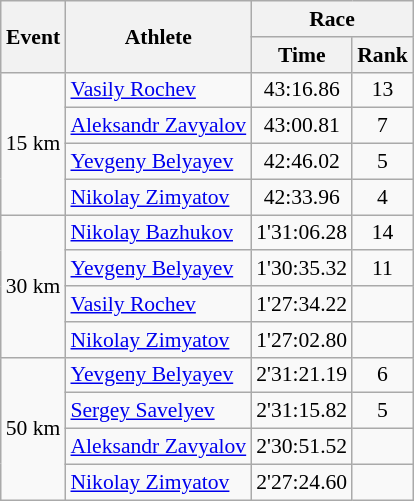<table class="wikitable" border="1" style="font-size:90%">
<tr>
<th rowspan=2>Event</th>
<th rowspan=2>Athlete</th>
<th colspan=2>Race</th>
</tr>
<tr>
<th>Time</th>
<th>Rank</th>
</tr>
<tr>
<td rowspan=4>15 km</td>
<td><a href='#'>Vasily Rochev</a></td>
<td align=center>43:16.86</td>
<td align=center>13</td>
</tr>
<tr>
<td><a href='#'>Aleksandr Zavyalov</a></td>
<td align=center>43:00.81</td>
<td align=center>7</td>
</tr>
<tr>
<td><a href='#'>Yevgeny Belyayev</a></td>
<td align=center>42:46.02</td>
<td align=center>5</td>
</tr>
<tr>
<td><a href='#'>Nikolay Zimyatov</a></td>
<td align=center>42:33.96</td>
<td align=center>4</td>
</tr>
<tr>
<td rowspan=4>30 km</td>
<td><a href='#'>Nikolay Bazhukov</a></td>
<td align=center>1'31:06.28</td>
<td align=center>14</td>
</tr>
<tr>
<td><a href='#'>Yevgeny Belyayev</a></td>
<td align=center>1'30:35.32</td>
<td align=center>11</td>
</tr>
<tr>
<td><a href='#'>Vasily Rochev</a></td>
<td align=center>1'27:34.22</td>
<td align=center></td>
</tr>
<tr>
<td><a href='#'>Nikolay Zimyatov</a></td>
<td align=center>1'27:02.80</td>
<td align=center></td>
</tr>
<tr>
<td rowspan=4>50 km</td>
<td><a href='#'>Yevgeny Belyayev</a></td>
<td align=center>2'31:21.19</td>
<td align=center>6</td>
</tr>
<tr>
<td><a href='#'>Sergey Savelyev</a></td>
<td align=center>2'31:15.82</td>
<td align=center>5</td>
</tr>
<tr>
<td><a href='#'>Aleksandr Zavyalov</a></td>
<td align=center>2'30:51.52</td>
<td align=center></td>
</tr>
<tr>
<td><a href='#'>Nikolay Zimyatov</a></td>
<td align=center>2'27:24.60</td>
<td align=center></td>
</tr>
</table>
